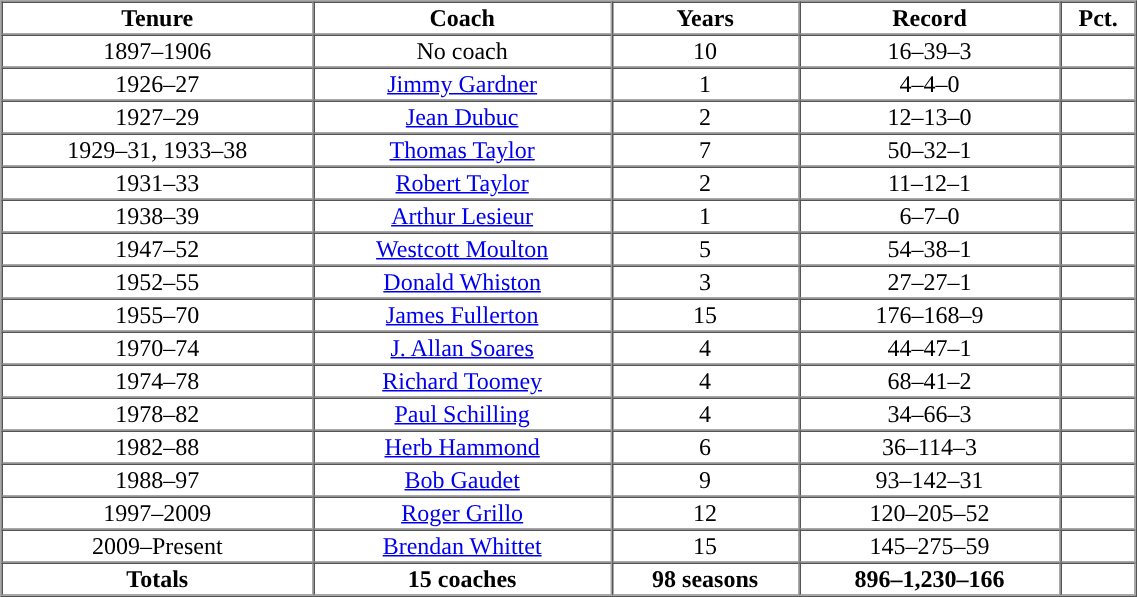<table cellpadding="1" border="1" cellspacing="0" width="60%">
<tr>
<th>Tenure</th>
<th>Coach</th>
<th>Years</th>
<th>Record</th>
<th>Pct.</th>
</tr>
<tr style="text-align:center;">
<td>1897–1906</td>
<td>No coach</td>
<td>10</td>
<td>16–39–3</td>
<td></td>
</tr>
<tr style="text-align:center;">
<td>1926–27</td>
<td><a href='#'>Jimmy Gardner</a></td>
<td>1</td>
<td>4–4–0</td>
<td></td>
</tr>
<tr style="text-align:center;">
<td>1927–29</td>
<td><a href='#'>Jean Dubuc</a></td>
<td>2</td>
<td>12–13–0</td>
<td></td>
</tr>
<tr style="text-align:center;">
<td>1929–31, 1933–38</td>
<td><a href='#'>Thomas Taylor</a></td>
<td>7</td>
<td>50–32–1</td>
<td></td>
</tr>
<tr style="text-align:center;">
<td>1931–33</td>
<td><a href='#'>Robert Taylor</a></td>
<td>2</td>
<td>11–12–1</td>
<td></td>
</tr>
<tr style="text-align:center;">
<td>1938–39</td>
<td><a href='#'>Arthur Lesieur</a></td>
<td>1</td>
<td>6–7–0</td>
<td></td>
</tr>
<tr style="text-align:center;">
<td>1947–52</td>
<td><a href='#'>Westcott Moulton</a></td>
<td>5</td>
<td>54–38–1</td>
<td></td>
</tr>
<tr style="text-align:center;">
<td>1952–55</td>
<td><a href='#'>Donald Whiston</a></td>
<td>3</td>
<td>27–27–1</td>
<td></td>
</tr>
<tr style="text-align:center;">
<td>1955–70</td>
<td><a href='#'>James Fullerton</a></td>
<td>15</td>
<td>176–168–9</td>
<td></td>
</tr>
<tr align=center>
<td>1970–74</td>
<td><a href='#'>J. Allan Soares</a></td>
<td>4</td>
<td>44–47–1</td>
<td></td>
</tr>
<tr style="text-align:center;">
<td>1974–78</td>
<td><a href='#'>Richard Toomey</a></td>
<td>4</td>
<td>68–41–2</td>
<td></td>
</tr>
<tr style="text-align:center;">
<td>1978–82</td>
<td><a href='#'>Paul Schilling</a></td>
<td>4</td>
<td>34–66–3</td>
<td></td>
</tr>
<tr style="text-align:center;">
<td>1982–88</td>
<td><a href='#'>Herb Hammond</a></td>
<td>6</td>
<td>36–114–3</td>
<td></td>
</tr>
<tr style="text-align:center;">
<td>1988–97</td>
<td><a href='#'>Bob Gaudet</a></td>
<td>9</td>
<td>93–142–31</td>
<td></td>
</tr>
<tr style="text-align:center;">
<td>1997–2009</td>
<td><a href='#'>Roger Grillo</a></td>
<td>12</td>
<td>120–205–52</td>
<td></td>
</tr>
<tr style="text-align:center;">
<td>2009–Present</td>
<td><a href='#'>Brendan Whittet</a></td>
<td>15</td>
<td>145–275–59</td>
<td></td>
</tr>
<tr style="text-align:center;">
<th>Totals</th>
<th>15 coaches</th>
<th>98 seasons</th>
<th>896–1,230–166</th>
<th></th>
</tr>
</table>
